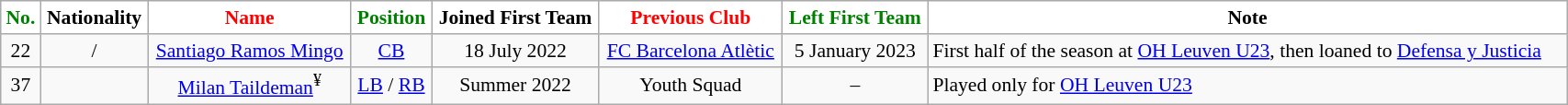<table class="wikitable" style="text-align: center; font-size:90%" width=90%>
<tr>
<th style="background: #ffffff; color:green">No.</th>
<th style="background: #ffffff; color:black">Nationality</th>
<th style="background: #ffffff; color:red">Name</th>
<th style="background: #ffffff; color:green">Position</th>
<th style="background: #ffffff; color:black">Joined First Team</th>
<th style="background: #ffffff; color:red">Previous Club</th>
<th style="background: #ffffff; color:green">Left First Team</th>
<th style="background: #ffffff; color:black">Note</th>
</tr>
<tr>
<td>22</td>
<td> / </td>
<td><a href='#'>Santiago Ramos Mingo</a></td>
<td><a href='#'>CB</a></td>
<td>18 July 2022</td>
<td> <a href='#'>FC Barcelona Atlètic</a></td>
<td>5 January 2023</td>
<td align="left">First half of the season at <a href='#'>OH Leuven U23</a>, then loaned to  <a href='#'>Defensa y Justicia</a></td>
</tr>
<tr>
<td>37</td>
<td></td>
<td><a href='#'>Milan Taildeman</a><sup>¥</sup></td>
<td><a href='#'>LB</a> / <a href='#'>RB</a></td>
<td>Summer 2022</td>
<td>Youth Squad</td>
<td>–</td>
<td align="left">Played only for <a href='#'>OH Leuven U23</a></td>
</tr>
</table>
